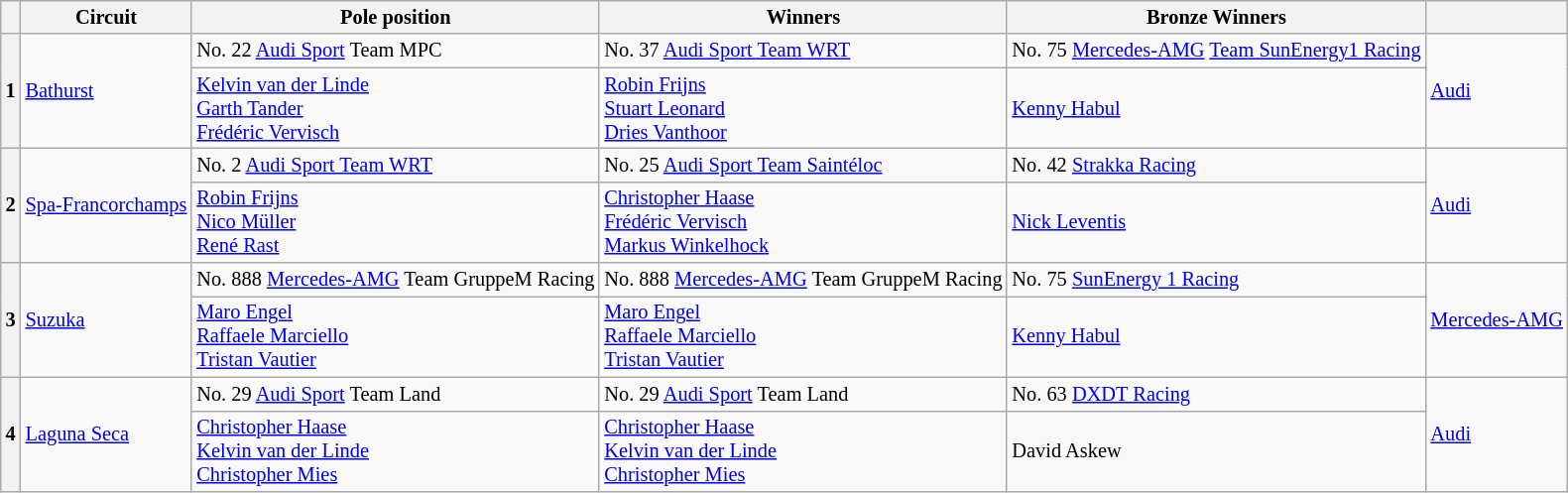<table class="wikitable" style="font-size: 85%;">
<tr>
<th></th>
<th>Circuit</th>
<th>Pole position</th>
<th> Winners</th>
<th>Bronze Winners</th>
<th></th>
</tr>
<tr>
<th rowspan=2>1</th>
<td rowspan=2> <a href='#'>Bathurst</a></td>
<td> No. 22 <a href='#'>Audi Sport</a> Team MPC</td>
<td> No. 37 <a href='#'>Audi Sport Team WRT</a></td>
<td> No. 75 <a href='#'>Mercedes-AMG</a> <a href='#'>Team SunEnergy1 Racing</a></td>
<td rowspan=2><a href='#'>Audi</a></td>
</tr>
<tr>
<td> <a href='#'>Kelvin van der Linde</a><br> <a href='#'>Garth Tander</a><br> <a href='#'>Frédéric Vervisch</a></td>
<td> <a href='#'>Robin Frijns</a><br> <a href='#'>Stuart Leonard</a><br> <a href='#'>Dries Vanthoor</a></td>
<td> <a href='#'>Kenny Habul</a></td>
</tr>
<tr>
<th rowspan=2>2</th>
<td rowspan=2> <a href='#'>Spa-Francorchamps</a></td>
<td> No. 2 <a href='#'>Audi Sport Team WRT</a></td>
<td> No. 25 <a href='#'>Audi Sport Team Saintéloc</a></td>
<td> No. 42 <a href='#'>Strakka Racing</a></td>
<td rowspan=2><a href='#'>Audi</a></td>
</tr>
<tr>
<td> <a href='#'>Robin Frijns</a><br> <a href='#'>Nico Müller</a><br> <a href='#'>René Rast</a></td>
<td> <a href='#'>Christopher Haase</a><br> <a href='#'>Frédéric Vervisch</a><br> <a href='#'>Markus Winkelhock</a></td>
<td> <a href='#'>Nick Leventis</a></td>
</tr>
<tr>
<th rowspan=2>3</th>
<td rowspan=2> <a href='#'>Suzuka</a></td>
<td> No. 888 <a href='#'>Mercedes-AMG</a> Team GruppeM Racing</td>
<td> No. 888 <a href='#'>Mercedes-AMG</a> Team GruppeM Racing</td>
<td> No. 75 <a href='#'>SunEnergy 1 Racing</a></td>
<td rowspan=2><a href='#'>Mercedes-AMG</a></td>
</tr>
<tr>
<td> <a href='#'>Maro Engel</a><br> <a href='#'>Raffaele Marciello</a><br> <a href='#'>Tristan Vautier</a></td>
<td> <a href='#'>Maro Engel</a><br> <a href='#'>Raffaele Marciello</a><br> <a href='#'>Tristan Vautier</a></td>
<td> <a href='#'>Kenny Habul</a></td>
</tr>
<tr>
<th rowspan=2>4</th>
<td rowspan=2> <a href='#'>Laguna Seca</a></td>
<td> No. 29 <a href='#'>Audi Sport</a> Team Land</td>
<td> No. 29 <a href='#'>Audi Sport</a> Team Land</td>
<td> No. 63 <a href='#'>DXDT Racing</a></td>
<td rowspan=2><a href='#'>Audi</a></td>
</tr>
<tr>
<td> <a href='#'>Christopher Haase</a><br> <a href='#'>Kelvin van der Linde</a><br> <a href='#'>Christopher Mies</a></td>
<td> <a href='#'>Christopher Haase</a><br> <a href='#'>Kelvin van der Linde</a><br> <a href='#'>Christopher Mies</a></td>
<td> David Askew</td>
</tr>
</table>
